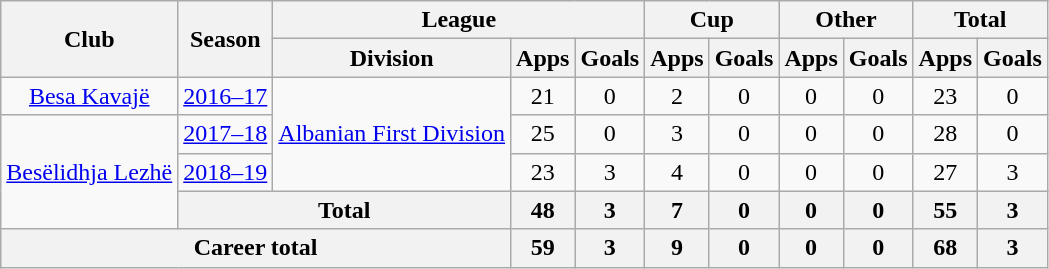<table class="wikitable" style="text-align: center">
<tr>
<th rowspan="2">Club</th>
<th rowspan="2">Season</th>
<th colspan="3">League</th>
<th colspan="2">Cup</th>
<th colspan="2">Other</th>
<th colspan="2">Total</th>
</tr>
<tr>
<th>Division</th>
<th>Apps</th>
<th>Goals</th>
<th>Apps</th>
<th>Goals</th>
<th>Apps</th>
<th>Goals</th>
<th>Apps</th>
<th>Goals</th>
</tr>
<tr>
<td><a href='#'>Besa Kavajë</a></td>
<td><a href='#'>2016–17</a></td>
<td rowspan="3"><a href='#'>Albanian First Division</a></td>
<td>21</td>
<td>0</td>
<td>2</td>
<td>0</td>
<td>0</td>
<td>0</td>
<td>23</td>
<td>0</td>
</tr>
<tr>
<td rowspan="3"><a href='#'>Besëlidhja Lezhë</a></td>
<td><a href='#'>2017–18</a></td>
<td>25</td>
<td>0</td>
<td>3</td>
<td>0</td>
<td>0</td>
<td>0</td>
<td>28</td>
<td>0</td>
</tr>
<tr>
<td><a href='#'>2018–19</a></td>
<td>23</td>
<td>3</td>
<td>4</td>
<td>0</td>
<td>0</td>
<td>0</td>
<td>27</td>
<td>3</td>
</tr>
<tr>
<th colspan="2"><strong>Total</strong></th>
<th>48</th>
<th>3</th>
<th>7</th>
<th>0</th>
<th>0</th>
<th>0</th>
<th>55</th>
<th>3</th>
</tr>
<tr>
<th colspan="3"><strong>Career total</strong></th>
<th>59</th>
<th>3</th>
<th>9</th>
<th>0</th>
<th>0</th>
<th>0</th>
<th>68</th>
<th>3</th>
</tr>
</table>
